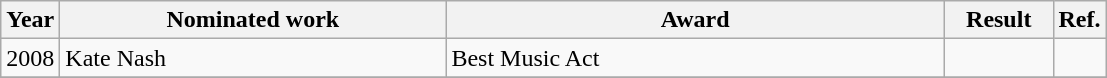<table class="wikitable">
<tr>
<th>Year</th>
<th width="250">Nominated work</th>
<th width="325">Award</th>
<th width="65">Result</th>
<th>Ref.</th>
</tr>
<tr>
<td align="center">2008</td>
<td>Kate Nash</td>
<td>Best Music Act</td>
<td></td>
<td align="center"></td>
</tr>
<tr>
</tr>
</table>
